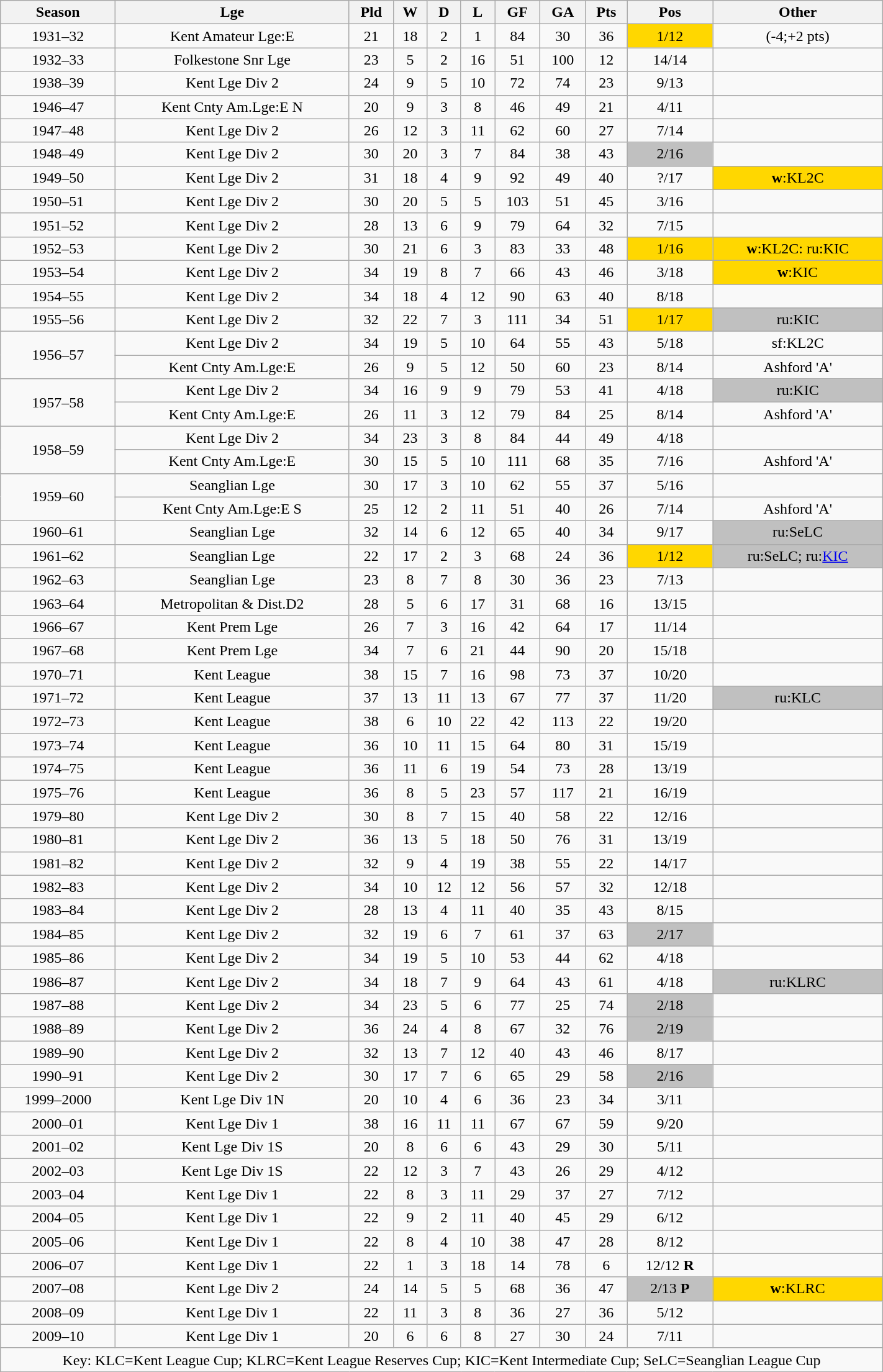<table class="wikitable" style="width:75%; align:center; text-align:center">
<tr>
<th>Season</th>
<th>Lge</th>
<th>Pld</th>
<th>W</th>
<th>D</th>
<th>L</th>
<th>GF</th>
<th>GA</th>
<th>Pts</th>
<th>Pos</th>
<th>Other</th>
</tr>
<tr>
<td>1931–32</td>
<td>Kent Amateur Lge:E</td>
<td>21</td>
<td>18</td>
<td>2</td>
<td>1</td>
<td>84</td>
<td>30</td>
<td>36</td>
<td bgcolor=gold>1/12</td>
<td>(-4;+2 pts)</td>
</tr>
<tr>
<td>1932–33</td>
<td>Folkestone Snr Lge</td>
<td>23</td>
<td>5</td>
<td>2</td>
<td>16</td>
<td>51</td>
<td>100</td>
<td>12</td>
<td>14/14</td>
<td></td>
</tr>
<tr>
<td>1938–39</td>
<td>Kent Lge Div 2</td>
<td>24</td>
<td>9</td>
<td>5</td>
<td>10</td>
<td>72</td>
<td>74</td>
<td>23</td>
<td>9/13</td>
<td></td>
</tr>
<tr>
<td>1946–47</td>
<td>Kent Cnty Am.Lge:E N</td>
<td>20</td>
<td>9</td>
<td>3</td>
<td>8</td>
<td>46</td>
<td>49</td>
<td>21</td>
<td>4/11</td>
<td></td>
</tr>
<tr>
<td>1947–48</td>
<td>Kent Lge Div 2</td>
<td>26</td>
<td>12</td>
<td>3</td>
<td>11</td>
<td>62</td>
<td>60</td>
<td>27</td>
<td>7/14</td>
<td></td>
</tr>
<tr>
<td>1948–49</td>
<td>Kent Lge Div 2</td>
<td>30</td>
<td>20</td>
<td>3</td>
<td>7</td>
<td>84</td>
<td>38</td>
<td>43</td>
<td bgcolor=silver>2/16</td>
<td></td>
</tr>
<tr>
<td>1949–50</td>
<td>Kent Lge Div 2</td>
<td>31</td>
<td>18</td>
<td>4</td>
<td>9</td>
<td>92</td>
<td>49</td>
<td>40</td>
<td>?/17</td>
<td bgcolor=gold><strong>w</strong>:KL2C</td>
</tr>
<tr>
<td>1950–51</td>
<td>Kent Lge Div 2</td>
<td>30</td>
<td>20</td>
<td>5</td>
<td>5</td>
<td>103</td>
<td>51</td>
<td>45</td>
<td>3/16</td>
<td></td>
</tr>
<tr>
<td>1951–52</td>
<td>Kent Lge Div 2</td>
<td>28</td>
<td>13</td>
<td>6</td>
<td>9</td>
<td>79</td>
<td>64</td>
<td>32</td>
<td>7/15</td>
<td></td>
</tr>
<tr>
<td>1952–53</td>
<td>Kent Lge Div 2</td>
<td>30</td>
<td>21</td>
<td>6</td>
<td>3</td>
<td>83</td>
<td>33</td>
<td>48</td>
<td bgcolor=gold>1/16</td>
<td bgcolor=gold><strong>w</strong>:KL2C: ru:KIC</td>
</tr>
<tr>
<td>1953–54</td>
<td>Kent Lge Div 2</td>
<td>34</td>
<td>19</td>
<td>8</td>
<td>7</td>
<td>66</td>
<td>43</td>
<td>46</td>
<td>3/18</td>
<td bgcolor=gold><strong>w</strong>:KIC</td>
</tr>
<tr>
<td>1954–55</td>
<td>Kent Lge Div 2</td>
<td>34</td>
<td>18</td>
<td>4</td>
<td>12</td>
<td>90</td>
<td>63</td>
<td>40</td>
<td>8/18</td>
<td></td>
</tr>
<tr>
<td>1955–56</td>
<td>Kent Lge Div 2</td>
<td>32</td>
<td>22</td>
<td>7</td>
<td>3</td>
<td>111</td>
<td>34</td>
<td>51</td>
<td bgcolor=gold>1/17</td>
<td bgcolor=silver>ru:KIC</td>
</tr>
<tr>
<td rowspan="2">1956–57</td>
<td>Kent Lge Div 2</td>
<td>34</td>
<td>19</td>
<td>5</td>
<td>10</td>
<td>64</td>
<td>55</td>
<td>43</td>
<td>5/18</td>
<td>sf:KL2C</td>
</tr>
<tr>
<td>Kent Cnty Am.Lge:E</td>
<td>26</td>
<td>9</td>
<td>5</td>
<td>12</td>
<td>50</td>
<td>60</td>
<td>23</td>
<td>8/14</td>
<td>Ashford 'A'</td>
</tr>
<tr>
<td rowspan="2">1957–58</td>
<td>Kent Lge Div 2</td>
<td>34</td>
<td>16</td>
<td>9</td>
<td>9</td>
<td>79</td>
<td>53</td>
<td>41</td>
<td>4/18</td>
<td bgcolor=silver>ru:KIC</td>
</tr>
<tr>
<td>Kent Cnty Am.Lge:E</td>
<td>26</td>
<td>11</td>
<td>3</td>
<td>12</td>
<td>79</td>
<td>84</td>
<td>25</td>
<td>8/14</td>
<td>Ashford 'A'</td>
</tr>
<tr>
<td rowspan="2">1958–59</td>
<td>Kent Lge Div 2</td>
<td>34</td>
<td>23</td>
<td>3</td>
<td>8</td>
<td>84</td>
<td>44</td>
<td>49</td>
<td>4/18</td>
<td></td>
</tr>
<tr>
<td>Kent Cnty Am.Lge:E</td>
<td>30</td>
<td>15</td>
<td>5</td>
<td>10</td>
<td>111</td>
<td>68</td>
<td>35</td>
<td>7/16</td>
<td>Ashford 'A'</td>
</tr>
<tr>
<td rowspan="2">1959–60</td>
<td>Seanglian Lge</td>
<td>30</td>
<td>17</td>
<td>3</td>
<td>10</td>
<td>62</td>
<td>55</td>
<td>37</td>
<td>5/16</td>
<td></td>
</tr>
<tr>
<td>Kent Cnty Am.Lge:E S</td>
<td>25</td>
<td>12</td>
<td>2</td>
<td>11</td>
<td>51</td>
<td>40</td>
<td>26</td>
<td>7/14</td>
<td>Ashford 'A'</td>
</tr>
<tr>
<td>1960–61</td>
<td>Seanglian Lge</td>
<td>32</td>
<td>14</td>
<td>6</td>
<td>12</td>
<td>65</td>
<td>40</td>
<td>34</td>
<td>9/17</td>
<td bgcolor=silver>ru:SeLC</td>
</tr>
<tr>
<td>1961–62</td>
<td>Seanglian Lge</td>
<td>22</td>
<td>17</td>
<td>2</td>
<td>3</td>
<td>68</td>
<td>24</td>
<td>36</td>
<td bgcolor=gold>1/12</td>
<td bgcolor=silver>ru:SeLC; ru:<a href='#'>KIC</a></td>
</tr>
<tr>
<td>1962–63</td>
<td>Seanglian Lge</td>
<td>23</td>
<td>8</td>
<td>7</td>
<td>8</td>
<td>30</td>
<td>36</td>
<td>23</td>
<td>7/13</td>
<td></td>
</tr>
<tr>
<td>1963–64</td>
<td>Metropolitan & Dist.D2</td>
<td>28</td>
<td>5</td>
<td>6</td>
<td>17</td>
<td>31</td>
<td>68</td>
<td>16</td>
<td>13/15</td>
<td></td>
</tr>
<tr>
<td>1966–67</td>
<td>Kent Prem Lge</td>
<td>26</td>
<td>7</td>
<td>3</td>
<td>16</td>
<td>42</td>
<td>64</td>
<td>17</td>
<td>11/14</td>
<td></td>
</tr>
<tr>
<td>1967–68</td>
<td>Kent Prem Lge</td>
<td>34</td>
<td>7</td>
<td>6</td>
<td>21</td>
<td>44</td>
<td>90</td>
<td>20</td>
<td>15/18</td>
<td></td>
</tr>
<tr>
<td>1970–71</td>
<td>Kent League</td>
<td>38</td>
<td>15</td>
<td>7</td>
<td>16</td>
<td>98</td>
<td>73</td>
<td>37</td>
<td>10/20</td>
<td></td>
</tr>
<tr>
<td>1971–72</td>
<td>Kent League</td>
<td>37</td>
<td>13</td>
<td>11</td>
<td>13</td>
<td>67</td>
<td>77</td>
<td>37</td>
<td>11/20</td>
<td bgcolor=silver>ru:KLC</td>
</tr>
<tr>
<td>1972–73</td>
<td>Kent League</td>
<td>38</td>
<td>6</td>
<td>10</td>
<td>22</td>
<td>42</td>
<td>113</td>
<td>22</td>
<td>19/20</td>
<td></td>
</tr>
<tr>
<td>1973–74</td>
<td>Kent League</td>
<td>36</td>
<td>10</td>
<td>11</td>
<td>15</td>
<td>64</td>
<td>80</td>
<td>31</td>
<td>15/19</td>
<td></td>
</tr>
<tr>
<td>1974–75</td>
<td>Kent League</td>
<td>36</td>
<td>11</td>
<td>6</td>
<td>19</td>
<td>54</td>
<td>73</td>
<td>28</td>
<td>13/19</td>
<td></td>
</tr>
<tr>
<td>1975–76</td>
<td>Kent League</td>
<td>36</td>
<td>8</td>
<td>5</td>
<td>23</td>
<td>57</td>
<td>117</td>
<td>21</td>
<td>16/19</td>
<td></td>
</tr>
<tr>
<td>1979–80</td>
<td>Kent Lge Div 2</td>
<td>30</td>
<td>8</td>
<td>7</td>
<td>15</td>
<td>40</td>
<td>58</td>
<td>22</td>
<td>12/16</td>
<td></td>
</tr>
<tr>
<td>1980–81</td>
<td>Kent Lge Div 2</td>
<td>36</td>
<td>13</td>
<td>5</td>
<td>18</td>
<td>50</td>
<td>76</td>
<td>31</td>
<td>13/19</td>
<td></td>
</tr>
<tr>
<td>1981–82</td>
<td>Kent Lge Div 2</td>
<td>32</td>
<td>9</td>
<td>4</td>
<td>19</td>
<td>38</td>
<td>55</td>
<td>22</td>
<td>14/17</td>
<td></td>
</tr>
<tr>
<td>1982–83</td>
<td>Kent Lge Div 2</td>
<td>34</td>
<td>10</td>
<td>12</td>
<td>12</td>
<td>56</td>
<td>57</td>
<td>32</td>
<td>12/18</td>
<td></td>
</tr>
<tr>
<td>1983–84</td>
<td>Kent Lge Div 2</td>
<td>28</td>
<td>13</td>
<td>4</td>
<td>11</td>
<td>40</td>
<td>35</td>
<td>43</td>
<td>8/15</td>
<td></td>
</tr>
<tr>
<td>1984–85</td>
<td>Kent Lge Div 2</td>
<td>32</td>
<td>19</td>
<td>6</td>
<td>7</td>
<td>61</td>
<td>37</td>
<td>63</td>
<td bgcolor=silver>2/17</td>
<td></td>
</tr>
<tr>
<td>1985–86</td>
<td>Kent Lge Div 2</td>
<td>34</td>
<td>19</td>
<td>5</td>
<td>10</td>
<td>53</td>
<td>44</td>
<td>62</td>
<td>4/18</td>
<td></td>
</tr>
<tr>
<td>1986–87</td>
<td>Kent Lge Div 2</td>
<td>34</td>
<td>18</td>
<td>7</td>
<td>9</td>
<td>64</td>
<td>43</td>
<td>61</td>
<td>4/18</td>
<td bgcolor=silver>ru:KLRC</td>
</tr>
<tr>
<td>1987–88</td>
<td>Kent Lge Div 2</td>
<td>34</td>
<td>23</td>
<td>5</td>
<td>6</td>
<td>77</td>
<td>25</td>
<td>74</td>
<td bgcolor=silver>2/18</td>
<td></td>
</tr>
<tr>
<td>1988–89</td>
<td>Kent Lge Div 2</td>
<td>36</td>
<td>24</td>
<td>4</td>
<td>8</td>
<td>67</td>
<td>32</td>
<td>76</td>
<td bgcolor=silver>2/19</td>
<td></td>
</tr>
<tr>
<td>1989–90</td>
<td>Kent Lge Div 2</td>
<td>32</td>
<td>13</td>
<td>7</td>
<td>12</td>
<td>40</td>
<td>43</td>
<td>46</td>
<td>8/17</td>
<td></td>
</tr>
<tr>
<td>1990–91</td>
<td>Kent Lge Div 2</td>
<td>30</td>
<td>17</td>
<td>7</td>
<td>6</td>
<td>65</td>
<td>29</td>
<td>58</td>
<td bgcolor=silver>2/16</td>
<td></td>
</tr>
<tr>
<td>1999–2000</td>
<td>Kent Lge Div 1N</td>
<td>20</td>
<td>10</td>
<td>4</td>
<td>6</td>
<td>36</td>
<td>23</td>
<td>34</td>
<td>3/11</td>
<td></td>
</tr>
<tr>
<td>2000–01</td>
<td>Kent Lge Div 1</td>
<td>38</td>
<td>16</td>
<td>11</td>
<td>11</td>
<td>67</td>
<td>67</td>
<td>59</td>
<td>9/20</td>
<td></td>
</tr>
<tr>
<td>2001–02</td>
<td>Kent Lge Div 1S</td>
<td>20</td>
<td>8</td>
<td>6</td>
<td>6</td>
<td>43</td>
<td>29</td>
<td>30</td>
<td>5/11</td>
<td></td>
</tr>
<tr>
<td>2002–03</td>
<td>Kent Lge Div 1S</td>
<td>22</td>
<td>12</td>
<td>3</td>
<td>7</td>
<td>43</td>
<td>26</td>
<td>29</td>
<td>4/12</td>
<td></td>
</tr>
<tr>
<td>2003–04</td>
<td>Kent Lge Div 1</td>
<td>22</td>
<td>8</td>
<td>3</td>
<td>11</td>
<td>29</td>
<td>37</td>
<td>27</td>
<td>7/12</td>
<td></td>
</tr>
<tr>
<td>2004–05</td>
<td>Kent Lge Div 1</td>
<td>22</td>
<td>9</td>
<td>2</td>
<td>11</td>
<td>40</td>
<td>45</td>
<td>29</td>
<td>6/12</td>
<td></td>
</tr>
<tr>
<td>2005–06</td>
<td>Kent Lge Div 1</td>
<td>22</td>
<td>8</td>
<td>4</td>
<td>10</td>
<td>38</td>
<td>47</td>
<td>28</td>
<td>8/12</td>
<td></td>
</tr>
<tr>
<td>2006–07</td>
<td>Kent Lge Div 1</td>
<td>22</td>
<td>1</td>
<td>3</td>
<td>18</td>
<td>14</td>
<td>78</td>
<td>6</td>
<td>12/12 <strong>R</strong></td>
<td></td>
</tr>
<tr>
<td>2007–08</td>
<td>Kent Lge Div 2</td>
<td>24</td>
<td>14</td>
<td>5</td>
<td>5</td>
<td>68</td>
<td>36</td>
<td>47</td>
<td bgcolor=silver>2/13 <strong>P</strong></td>
<td bgcolor=gold><strong>w</strong>:KLRC</td>
</tr>
<tr>
<td>2008–09</td>
<td>Kent Lge Div 1</td>
<td>22</td>
<td>11</td>
<td>3</td>
<td>8</td>
<td>36</td>
<td>27</td>
<td>36</td>
<td>5/12</td>
<td></td>
</tr>
<tr>
<td>2009–10</td>
<td>Kent Lge Div 1</td>
<td>20</td>
<td>6</td>
<td>6</td>
<td>8</td>
<td>27</td>
<td>30</td>
<td>24</td>
<td>7/11</td>
<td></td>
</tr>
<tr>
<td colspan="12">Key: KLC=Kent League Cup; KLRC=Kent League Reserves Cup; KIC=Kent Intermediate Cup; SeLC=Seanglian League Cup</td>
</tr>
</table>
